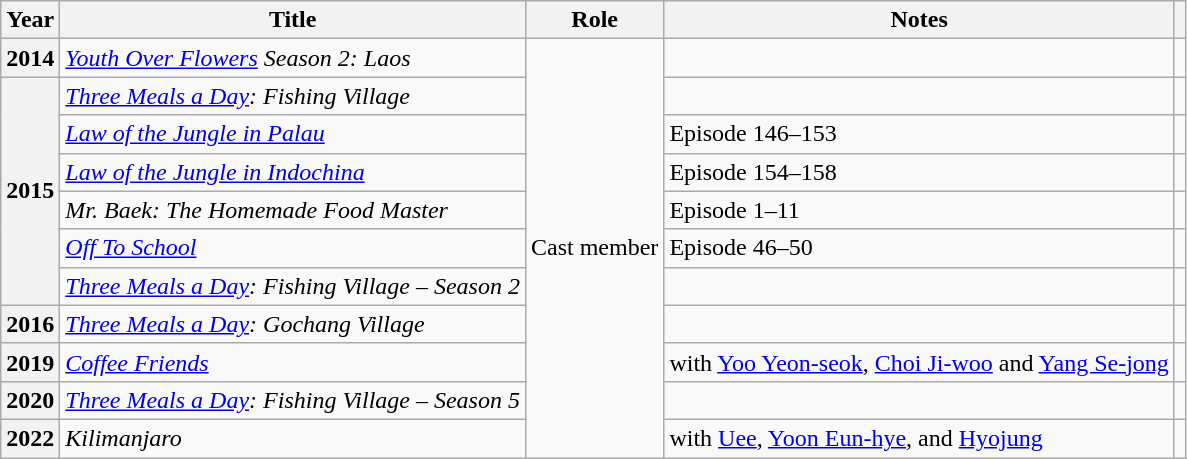<table class="wikitable sortable plainrowheaders">
<tr>
<th scope="col">Year</th>
<th scope="col">Title</th>
<th scope="col">Role</th>
<th scope="col">Notes</th>
<th scope="col" class="unsortable"></th>
</tr>
<tr>
<th scope="row">2014</th>
<td><em><a href='#'>Youth Over Flowers</a> Season 2: Laos</em></td>
<td rowspan="11">Cast member</td>
<td></td>
<td></td>
</tr>
<tr>
<th scope="row" rowspan="6">2015</th>
<td><em><a href='#'>Three Meals a Day</a>: Fishing Village</em></td>
<td></td>
<td></td>
</tr>
<tr>
<td><em><a href='#'>Law of the Jungle in Palau</a></em></td>
<td>Episode 146–153</td>
<td></td>
</tr>
<tr>
<td><em><a href='#'>Law of the Jungle in Indochina</a></em></td>
<td>Episode 154–158</td>
<td></td>
</tr>
<tr>
<td><em>Mr. Baek: The Homemade Food Master</em></td>
<td>Episode 1–11</td>
<td></td>
</tr>
<tr>
<td><a href='#'><em>Off To School</em></a></td>
<td>Episode 46–50</td>
<td></td>
</tr>
<tr>
<td><em><a href='#'>Three Meals a Day</a>: Fishing Village – Season 2</em></td>
<td></td>
<td></td>
</tr>
<tr>
<th scope="row">2016</th>
<td><em><a href='#'>Three Meals a Day</a>: Gochang Village</em></td>
<td></td>
<td></td>
</tr>
<tr>
<th scope="row">2019</th>
<td><em><a href='#'>Coffee Friends</a></em></td>
<td>with <a href='#'>Yoo Yeon-seok</a>, <a href='#'>Choi Ji-woo</a> and <a href='#'>Yang Se-jong</a></td>
<td></td>
</tr>
<tr>
<th scope="row">2020</th>
<td><em><a href='#'>Three Meals a Day</a>: Fishing Village – Season 5</em></td>
<td></td>
<td></td>
</tr>
<tr>
<th scope="row">2022</th>
<td><em>Kilimanjaro</em></td>
<td>with <a href='#'>Uee</a>, <a href='#'>Yoon Eun-hye</a>, and <a href='#'>Hyojung</a></td>
<td></td>
</tr>
</table>
